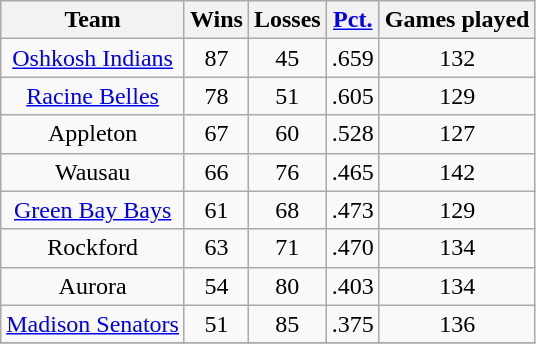<table class="sortable wikitable" style="text-align:center">
<tr>
<th>Team</th>
<th>Wins</th>
<th>Losses</th>
<th><a href='#'>Pct.</a></th>
<th>Games played</th>
</tr>
<tr>
<td><a href='#'>Oshkosh Indians</a></td>
<td>87</td>
<td>45</td>
<td>.659</td>
<td>132</td>
</tr>
<tr>
<td><a href='#'>Racine Belles</a></td>
<td>78</td>
<td>51</td>
<td>.605</td>
<td>129</td>
</tr>
<tr>
<td>Appleton</td>
<td>67</td>
<td>60</td>
<td>.528</td>
<td>127</td>
</tr>
<tr>
<td>Wausau</td>
<td>66</td>
<td>76</td>
<td>.465</td>
<td>142</td>
</tr>
<tr>
<td><a href='#'>Green Bay Bays</a></td>
<td>61</td>
<td>68</td>
<td>.473</td>
<td>129</td>
</tr>
<tr>
<td>Rockford</td>
<td>63</td>
<td>71</td>
<td>.470</td>
<td>134</td>
</tr>
<tr>
<td>Aurora</td>
<td>54</td>
<td>80</td>
<td>.403</td>
<td>134</td>
</tr>
<tr>
<td><a href='#'>Madison Senators</a></td>
<td>51</td>
<td>85</td>
<td>.375</td>
<td>136</td>
</tr>
<tr>
</tr>
</table>
